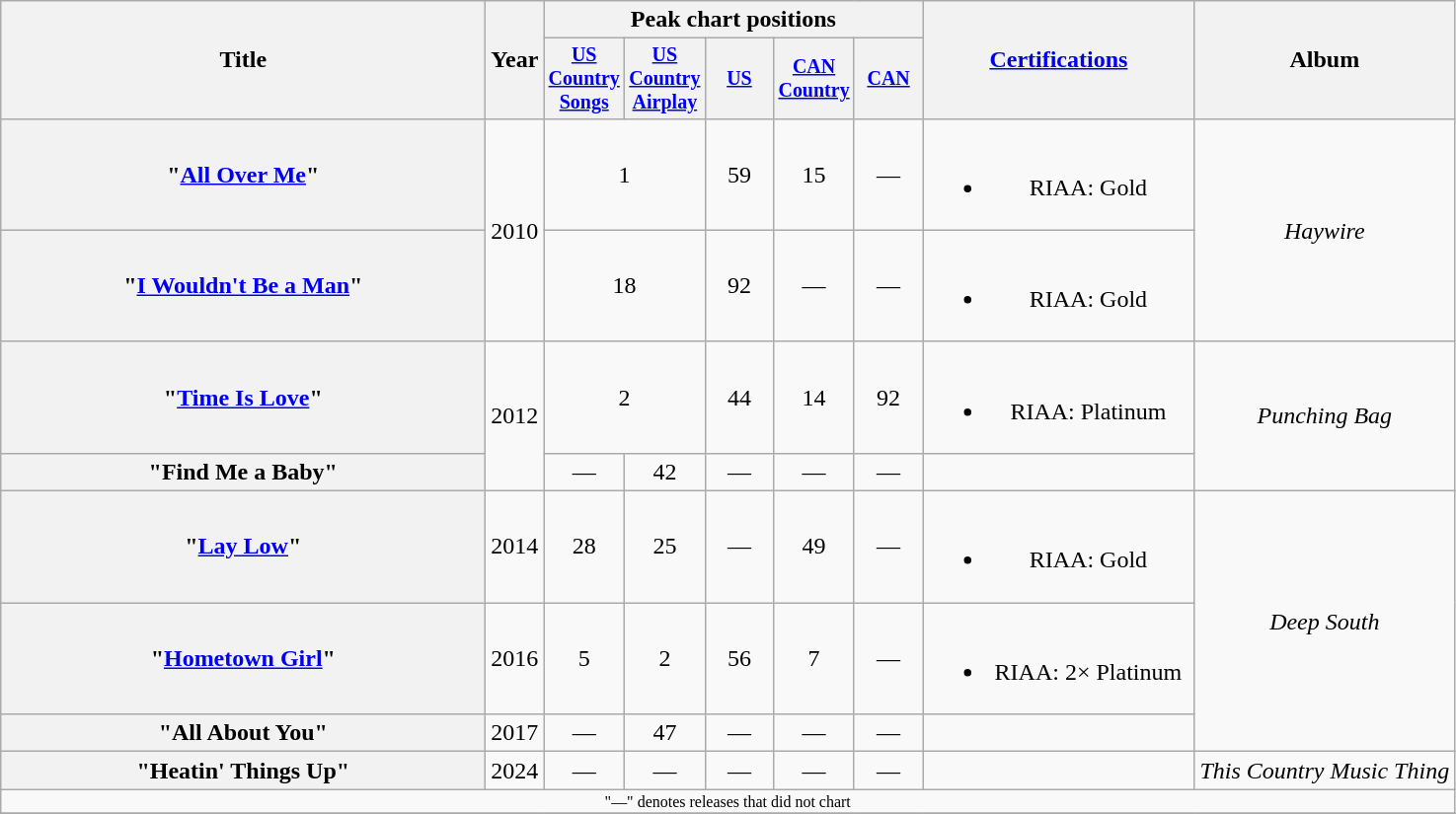<table class="wikitable plainrowheaders" style="text-align:center;">
<tr>
<th rowspan="2" style="width:20em;">Title</th>
<th rowspan="2">Year</th>
<th colspan="5">Peak chart positions</th>
<th rowspan="2" style="width:11em;"><a href='#'>Certifications</a></th>
<th rowspan="2">Album</th>
</tr>
<tr style="font-size:smaller;">
<th width="40"><a href='#'>US Country Songs</a><br></th>
<th width="40"><a href='#'>US Country Airplay</a><br></th>
<th width="40"><a href='#'>US</a><br></th>
<th width="40"><a href='#'>CAN Country</a><br></th>
<th width="40"><a href='#'>CAN</a><br></th>
</tr>
<tr>
<th scope="row">"<a href='#'>All Over Me</a>"</th>
<td rowspan="2">2010</td>
<td colspan="2">1</td>
<td>59</td>
<td>15</td>
<td>—</td>
<td><br><ul><li>RIAA: Gold</li></ul></td>
<td rowspan="2"><em>Haywire</em></td>
</tr>
<tr>
<th scope="row">"<a href='#'>I Wouldn't Be a Man</a>"</th>
<td colspan="2">18</td>
<td>92</td>
<td>—</td>
<td>—</td>
<td><br><ul><li>RIAA: Gold</li></ul></td>
</tr>
<tr>
<th scope="row">"<a href='#'>Time Is Love</a>"</th>
<td rowspan="2">2012</td>
<td colspan="2">2</td>
<td>44</td>
<td>14</td>
<td>92</td>
<td><br><ul><li>RIAA: Platinum</li></ul></td>
<td rowspan="2"><em>Punching Bag</em></td>
</tr>
<tr>
<th scope="row">"Find Me a Baby"</th>
<td>—</td>
<td>42</td>
<td>—</td>
<td>—</td>
<td>—</td>
<td></td>
</tr>
<tr>
<th scope="row">"<a href='#'>Lay Low</a>"</th>
<td>2014</td>
<td>28</td>
<td>25</td>
<td>—</td>
<td>49</td>
<td>—</td>
<td><br><ul><li>RIAA: Gold</li></ul></td>
<td rowspan="3"><em>Deep South</em></td>
</tr>
<tr>
<th scope="row">"<a href='#'>Hometown Girl</a>"</th>
<td>2016</td>
<td>5</td>
<td>2</td>
<td>56</td>
<td>7</td>
<td>—</td>
<td><br><ul><li>RIAA: 2× Platinum</li></ul></td>
</tr>
<tr>
<th scope="row">"All About You"</th>
<td>2017</td>
<td>—</td>
<td>47</td>
<td>—</td>
<td>—</td>
<td>—</td>
<td></td>
</tr>
<tr>
<th scope="row">"Heatin' Things Up"</th>
<td>2024</td>
<td>—</td>
<td>—</td>
<td>—</td>
<td>—</td>
<td>—</td>
<td></td>
<td><em>This Country Music Thing</em></td>
</tr>
<tr>
<td colspan="9" style="font-size:8pt">"—" denotes releases that did not chart</td>
</tr>
<tr>
</tr>
</table>
